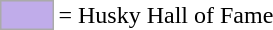<table>
<tr>
<td style="background-color:#C0ACEA; border:1px solid #aaaaaa; width:2em;"></td>
<td>= Husky Hall of Fame</td>
</tr>
</table>
